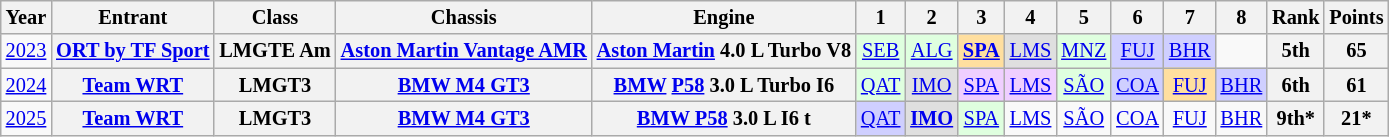<table class="wikitable" style="text-align:center; font-size:85%">
<tr>
<th>Year</th>
<th>Entrant</th>
<th>Class</th>
<th>Chassis</th>
<th>Engine</th>
<th>1</th>
<th>2</th>
<th>3</th>
<th>4</th>
<th>5</th>
<th>6</th>
<th>7</th>
<th>8</th>
<th>Rank</th>
<th>Points</th>
</tr>
<tr>
<td><a href='#'>2023</a></td>
<th nowrap><a href='#'>ORT by TF Sport</a></th>
<th nowrap>LMGTE Am</th>
<th nowrap><a href='#'>Aston Martin Vantage AMR</a></th>
<th nowrap><a href='#'>Aston Martin</a> 4.0 L Turbo V8</th>
<td style="background:#DFFFDF;"><a href='#'>SEB</a><br></td>
<td style="background:#DFFFDF;"><a href='#'>ALG</a><br></td>
<td style="background:#FFDF9F;"><strong><a href='#'>SPA</a></strong><br></td>
<td style="background:#DFDFDF;"><a href='#'>LMS</a><br></td>
<td style="background:#DFFFDF;"><a href='#'>MNZ</a><br></td>
<td style="background:#CFCFFF;"><a href='#'>FUJ</a><br></td>
<td style="background:#CFCFFF;"><a href='#'>BHR</a><br></td>
<td></td>
<th>5th</th>
<th>65</th>
</tr>
<tr>
<td><a href='#'>2024</a></td>
<th nowrap><a href='#'>Team WRT</a></th>
<th>LMGT3</th>
<th nowrap><a href='#'>BMW M4 GT3</a></th>
<th nowrap><a href='#'>BMW</a> <a href='#'>P58</a> 3.0 L Turbo I6</th>
<td style="background:#DFFFDF;"><a href='#'>QAT</a><br></td>
<td style="background:#DFDFDF;"><a href='#'>IMO</a><br></td>
<td style="background:#EFCFFF;"><a href='#'>SPA</a><br></td>
<td style="background:#EFCFFF;"><a href='#'>LMS</a><br></td>
<td style="background:#DFFFDF;"><a href='#'>SÃO</a><br></td>
<td style="background:#CFCFFF;"><a href='#'>COA</a><br></td>
<td style="background:#FFDF9F;"><a href='#'>FUJ</a><br></td>
<td style="background:#CFCFFF;"><a href='#'>BHR</a><br></td>
<th>6th</th>
<th>61</th>
</tr>
<tr>
<td><a href='#'>2025</a></td>
<th><a href='#'>Team WRT</a></th>
<th>LMGT3</th>
<th><a href='#'>BMW M4 GT3</a></th>
<th><a href='#'>BMW P58</a> 3.0 L I6 t</th>
<td style="background:#CFCFFF;"><a href='#'>QAT</a><br></td>
<td style="background:#DFDFDF;"><strong><a href='#'>IMO</a></strong><br></td>
<td style="background:#DFFFDF;"><a href='#'>SPA</a><br></td>
<td style="background:#;"><a href='#'>LMS</a><br></td>
<td style="background:#;"><a href='#'>SÃO</a><br></td>
<td style="background:#;"><a href='#'>COA</a><br></td>
<td style="background:#;"><a href='#'>FUJ</a><br></td>
<td style="background:#;"><a href='#'>BHR</a><br></td>
<th>9th*</th>
<th>21*</th>
</tr>
</table>
